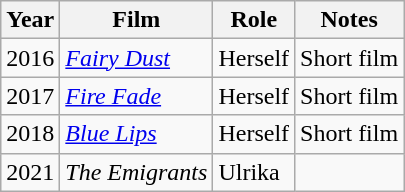<table class="wikitable">
<tr>
<th>Year</th>
<th>Film</th>
<th>Role</th>
<th>Notes</th>
</tr>
<tr>
<td>2016</td>
<td><em><a href='#'>Fairy Dust</a></em></td>
<td>Herself</td>
<td>Short film</td>
</tr>
<tr>
<td>2017</td>
<td><em><a href='#'>Fire Fade</a></em></td>
<td>Herself</td>
<td>Short film</td>
</tr>
<tr>
<td>2018</td>
<td><em><a href='#'>Blue Lips</a></em></td>
<td>Herself</td>
<td>Short film</td>
</tr>
<tr>
<td>2021</td>
<td><em>The Emigrants</em></td>
<td>Ulrika</td>
<td></td>
</tr>
</table>
